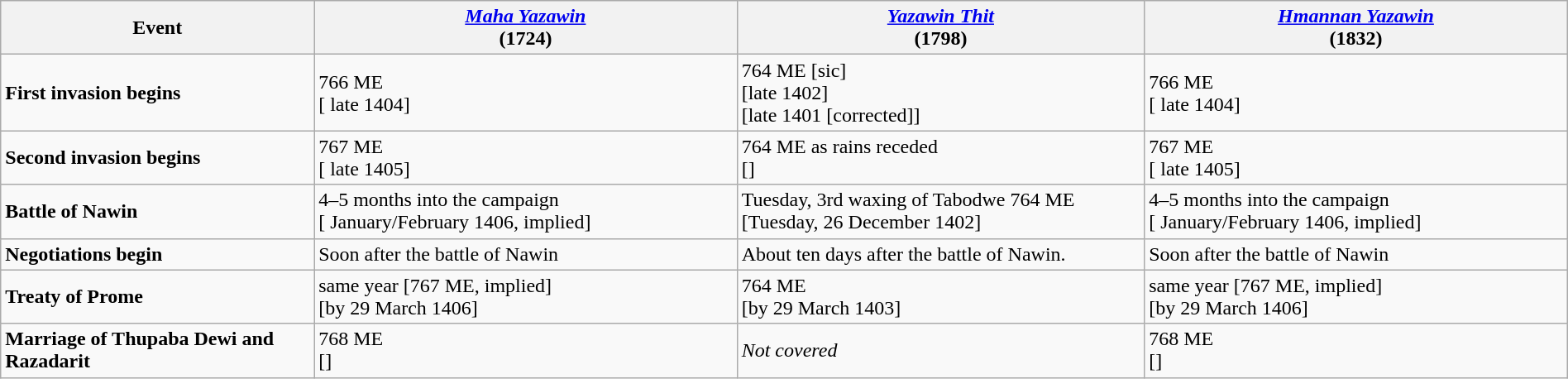<table width=100% class="wikitable">
<tr>
<th width=20%>Event</th>
<th width=27%><em><a href='#'>Maha Yazawin</a></em> <br> (1724)</th>
<th width=26%><em><a href='#'>Yazawin Thit</a></em> <br> (1798)</th>
<th width=27%><em><a href='#'>Hmannan Yazawin</a></em> <br> (1832)</th>
</tr>
<tr>
<td><strong>First invasion begins</strong></td>
<td>766 ME <br> [ late 1404]</td>
<td>764 ME [sic] <br> [late 1402] <br> [late 1401 [corrected]]</td>
<td>766 ME <br> [ late 1404]</td>
</tr>
<tr>
<td><strong>Second invasion begins</strong></td>
<td>767 ME <br> [ late 1405]</td>
<td>764 ME as rains receded <br> []</td>
<td>767 ME <br> [ late 1405]</td>
</tr>
<tr>
<td><strong>Battle of Nawin</strong></td>
<td>4–5 months into the campaign <br> [ January/February 1406, implied]</td>
<td>Tuesday, 3rd waxing of Tabodwe 764 ME <br> [Tuesday, 26 December 1402]</td>
<td>4–5 months into the campaign <br> [ January/February 1406, implied]</td>
</tr>
<tr>
<td><strong>Negotiations begin</strong></td>
<td>Soon after the battle of Nawin</td>
<td>About ten days after the battle of Nawin.</td>
<td>Soon after the battle of Nawin</td>
</tr>
<tr>
<td><strong>Treaty of Prome</strong></td>
<td>same year [767 ME, implied] <br> [by 29 March 1406]</td>
<td>764 ME <br> [by 29 March 1403]</td>
<td>same year [767 ME, implied] <br> [by 29 March 1406]</td>
</tr>
<tr>
<td><strong>Marriage of Thupaba Dewi and Razadarit</strong></td>
<td>768 ME <br> []</td>
<td><em>Not covered</em></td>
<td>768 ME <br> []</td>
</tr>
</table>
